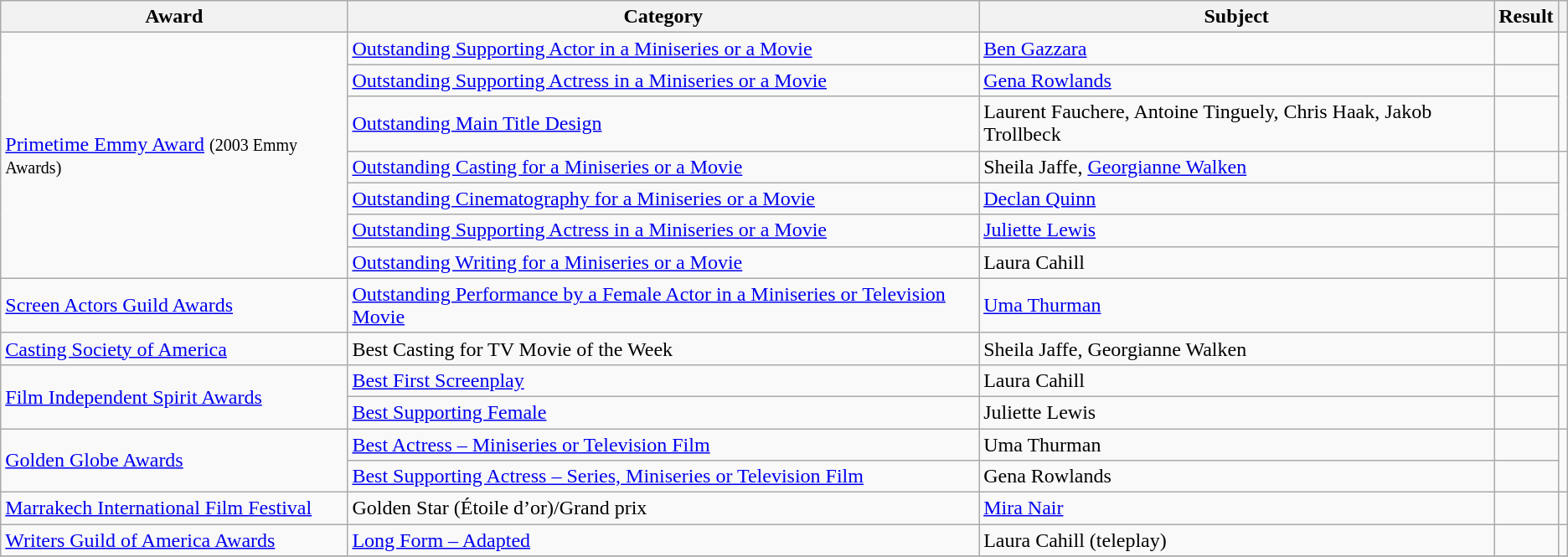<table class="wikitable">
<tr>
<th>Award</th>
<th>Category</th>
<th>Subject</th>
<th>Result</th>
<th></th>
</tr>
<tr>
<td rowspan="7"><a href='#'>Primetime Emmy Award</a> <small>(2003 Emmy Awards)</small></td>
<td><a href='#'>Outstanding Supporting Actor in a Miniseries or a Movie</a></td>
<td><a href='#'>Ben Gazzara</a></td>
<td></td>
<td rowspan="3"></td>
</tr>
<tr>
<td><a href='#'>Outstanding Supporting Actress in a Miniseries or a Movie</a></td>
<td><a href='#'>Gena Rowlands</a></td>
<td></td>
</tr>
<tr>
<td><a href='#'>Outstanding Main Title Design</a></td>
<td>Laurent Fauchere, Antoine Tinguely, Chris Haak, Jakob Trollbeck</td>
<td></td>
</tr>
<tr>
<td><a href='#'>Outstanding Casting for a Miniseries or a Movie</a></td>
<td>Sheila Jaffe, <a href='#'>Georgianne Walken</a></td>
<td></td>
<td rowspan="4"></td>
</tr>
<tr>
<td><a href='#'>Outstanding Cinematography for a Miniseries or a Movie</a></td>
<td><a href='#'>Declan Quinn</a></td>
<td></td>
</tr>
<tr>
<td><a href='#'>Outstanding Supporting Actress in a Miniseries or a Movie</a></td>
<td><a href='#'>Juliette Lewis</a></td>
<td></td>
</tr>
<tr>
<td><a href='#'>Outstanding Writing for a Miniseries or a Movie</a></td>
<td>Laura Cahill</td>
<td></td>
</tr>
<tr>
<td rowspan="1"><a href='#'>Screen Actors Guild Awards</a></td>
<td><a href='#'>Outstanding Performance by a Female Actor in a Miniseries or Television Movie</a></td>
<td><a href='#'>Uma Thurman</a></td>
<td></td>
<td></td>
</tr>
<tr>
<td rowspan="1"><a href='#'>Casting Society of America</a></td>
<td>Best Casting for TV Movie of the Week</td>
<td>Sheila Jaffe, Georgianne Walken</td>
<td></td>
<td></td>
</tr>
<tr>
<td rowspan="2"><a href='#'>Film Independent Spirit Awards</a></td>
<td><a href='#'>Best First Screenplay</a></td>
<td>Laura Cahill</td>
<td></td>
<td rowspan="2"></td>
</tr>
<tr>
<td><a href='#'>Best Supporting Female</a></td>
<td>Juliette Lewis</td>
<td></td>
</tr>
<tr>
<td rowspan="2"><a href='#'>Golden Globe Awards</a></td>
<td><a href='#'>Best Actress – Miniseries or Television Film</a></td>
<td>Uma Thurman</td>
<td></td>
<td rowspan="2"></td>
</tr>
<tr>
<td><a href='#'>Best Supporting Actress – Series, Miniseries or Television Film</a></td>
<td>Gena Rowlands</td>
<td></td>
</tr>
<tr>
<td><a href='#'>Marrakech International Film Festival</a></td>
<td>Golden Star (Étoile d’or)/Grand prix</td>
<td><a href='#'>Mira Nair</a></td>
<td></td>
<td rowspan="1"></td>
</tr>
<tr>
<td><a href='#'>Writers Guild of America Awards</a></td>
<td><a href='#'>Long Form – Adapted</a></td>
<td>Laura Cahill (teleplay)</td>
<td></td>
<td rowspan="1"></td>
</tr>
<tr>
</tr>
</table>
